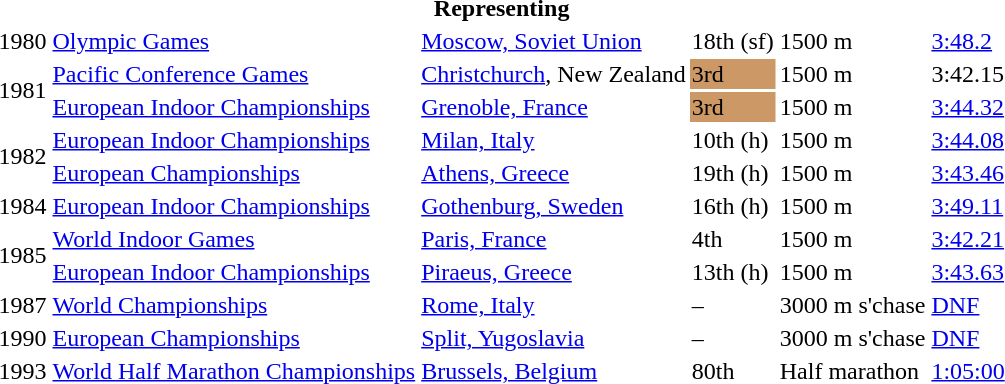<table>
<tr>
<th colspan="6">Representing </th>
</tr>
<tr>
<td>1980</td>
<td><a href='#'>Olympic Games</a></td>
<td><a href='#'>Moscow, Soviet Union</a></td>
<td>18th (sf)</td>
<td>1500 m</td>
<td><a href='#'>3:48.2</a></td>
</tr>
<tr>
<td rowspan=2>1981</td>
<td><a href='#'>Pacific Conference Games</a></td>
<td><a href='#'>Christchurch</a>, New Zealand</td>
<td bgcolor=cc9966>3rd</td>
<td>1500 m</td>
<td>3:42.15</td>
</tr>
<tr>
<td><a href='#'>European Indoor Championships</a></td>
<td><a href='#'>Grenoble, France</a></td>
<td bgcolor=cc9966>3rd</td>
<td>1500 m</td>
<td><a href='#'>3:44.32</a></td>
</tr>
<tr>
<td rowspan=2>1982</td>
<td><a href='#'>European Indoor Championships</a></td>
<td><a href='#'>Milan, Italy</a></td>
<td>10th (h)</td>
<td>1500 m</td>
<td><a href='#'>3:44.08</a></td>
</tr>
<tr>
<td><a href='#'>European Championships</a></td>
<td><a href='#'>Athens, Greece</a></td>
<td>19th (h)</td>
<td>1500 m</td>
<td><a href='#'>3:43.46</a></td>
</tr>
<tr>
<td>1984</td>
<td><a href='#'>European Indoor Championships</a></td>
<td><a href='#'>Gothenburg, Sweden</a></td>
<td>16th (h)</td>
<td>1500 m</td>
<td><a href='#'>3:49.11</a></td>
</tr>
<tr>
<td rowspan=2>1985</td>
<td><a href='#'>World Indoor Games</a></td>
<td><a href='#'>Paris, France</a></td>
<td>4th</td>
<td>1500 m</td>
<td><a href='#'>3:42.21</a></td>
</tr>
<tr>
<td><a href='#'>European Indoor Championships</a></td>
<td><a href='#'>Piraeus, Greece</a></td>
<td>13th (h)</td>
<td>1500 m</td>
<td><a href='#'>3:43.63</a></td>
</tr>
<tr>
<td>1987</td>
<td><a href='#'>World Championships</a></td>
<td><a href='#'>Rome, Italy</a></td>
<td>–</td>
<td>3000 m s'chase</td>
<td><a href='#'>DNF</a></td>
</tr>
<tr>
<td>1990</td>
<td><a href='#'>European Championships</a></td>
<td><a href='#'>Split, Yugoslavia</a></td>
<td>–</td>
<td>3000 m s'chase</td>
<td><a href='#'>DNF</a></td>
</tr>
<tr>
<td>1993</td>
<td><a href='#'>World Half Marathon Championships</a></td>
<td><a href='#'>Brussels, Belgium</a></td>
<td>80th</td>
<td>Half marathon</td>
<td><a href='#'>1:05:00</a></td>
</tr>
</table>
